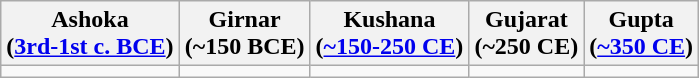<table class="wikitable">
<tr>
<th>Ashoka<br>(<a href='#'>3rd-1st c. BCE</a>)</th>
<th>Girnar<br>(~150 BCE)</th>
<th>Kushana<br>(<a href='#'>~150-250 CE</a>)</th>
<th>Gujarat<br>(~250 CE)</th>
<th>Gupta<br>(<a href='#'>~350 CE</a>)</th>
</tr>
<tr>
<td></td>
<td></td>
<td></td>
<td></td>
<td></td>
</tr>
</table>
